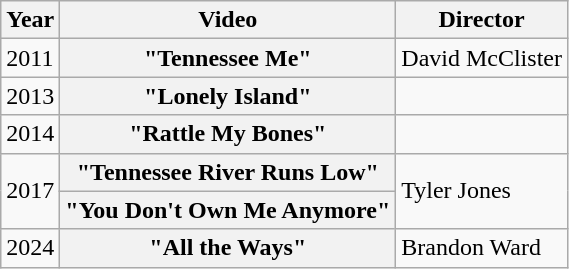<table class="wikitable plainrowheaders">
<tr>
<th>Year</th>
<th>Video</th>
<th>Director</th>
</tr>
<tr>
<td>2011</td>
<th scope="row">"Tennessee Me"</th>
<td>David McClister</td>
</tr>
<tr>
<td>2013</td>
<th scope="row">"Lonely Island"</th>
<td></td>
</tr>
<tr>
<td>2014</td>
<th scope="row">"Rattle My Bones"</th>
<td></td>
</tr>
<tr>
<td rowspan="2">2017</td>
<th scope="row">"Tennessee River Runs Low"</th>
<td rowspan="2">Tyler Jones</td>
</tr>
<tr>
<th scope="row">"You Don't Own Me Anymore"</th>
</tr>
<tr>
<td>2024</td>
<th scope="row">"All the Ways" </th>
<td>Brandon Ward</td>
</tr>
</table>
